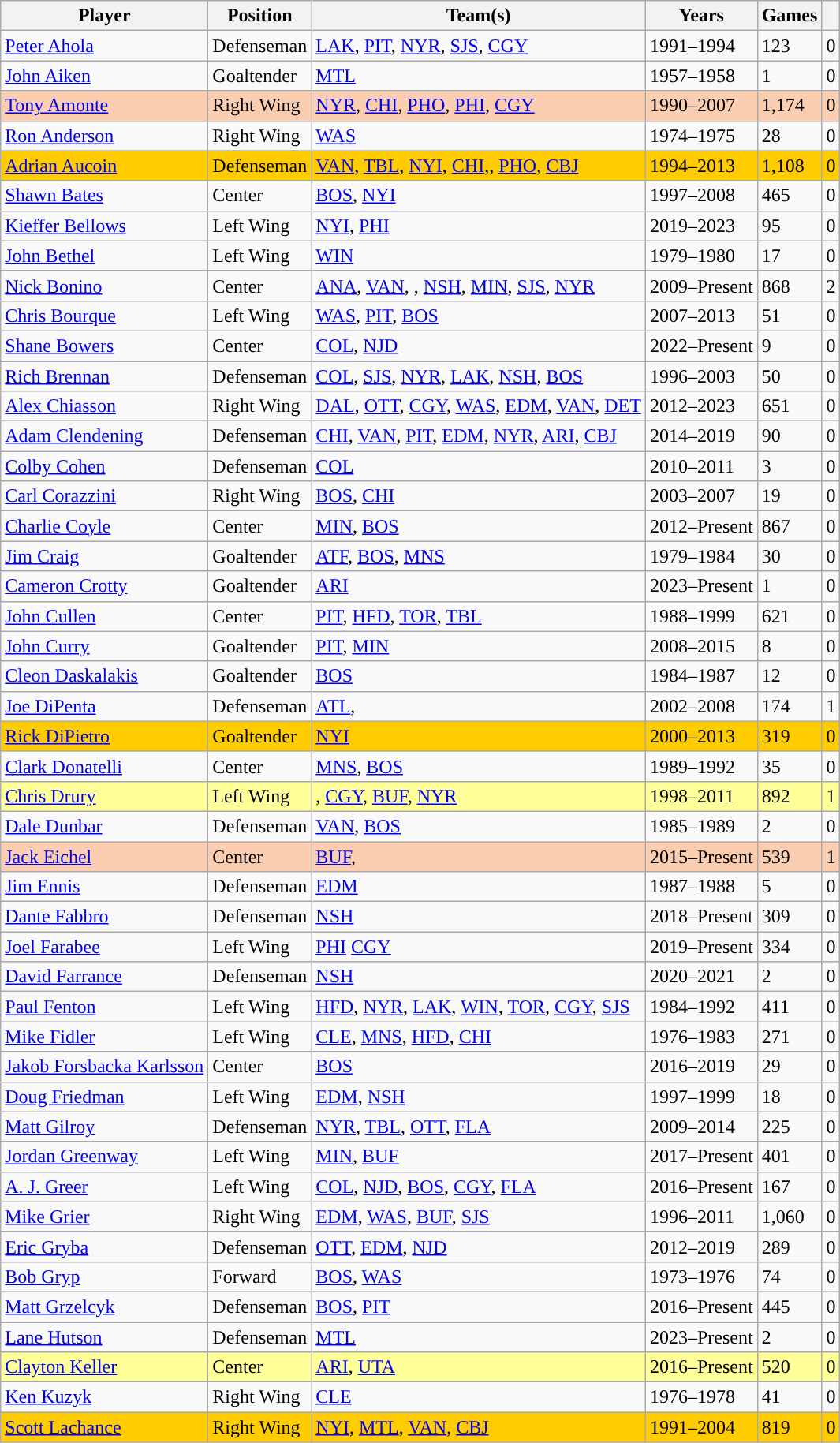<table class="wikitable sortable">
<tr>
<th>Player</th>
<th>Position</th>
<th>Team(s)</th>
<th>Years</th>
<th>Games</th>
<th><a href='#'></a></th>
</tr>
<tr>
<td><a href='#'>Peter Ahola</a></td>
<td>Defenseman</td>
<td><a href='#'>LAK</a>, <a href='#'>PIT</a>, <a href='#'>NYR</a>, <a href='#'>SJS</a>, <a href='#'>CGY</a></td>
<td>1991–1994</td>
<td>123</td>
<td>0</td>
</tr>
<tr>
<td><a href='#'>John Aiken</a></td>
<td>Goaltender</td>
<td><a href='#'>MTL</a></td>
<td>1957–1958</td>
<td>1</td>
<td>0</td>
</tr>
<tr bgcolor=FBCEB1>
<td><a href='#'>Tony Amonte</a></td>
<td>Right Wing</td>
<td><a href='#'>NYR</a>, <a href='#'>CHI</a>, <a href='#'>PHO</a>, <a href='#'>PHI</a>, <a href='#'>CGY</a></td>
<td>1990–2007</td>
<td>1,174</td>
<td>0</td>
</tr>
<tr>
<td><a href='#'>Ron Anderson</a></td>
<td>Right Wing</td>
<td><a href='#'>WAS</a></td>
<td>1974–1975</td>
<td>28</td>
<td>0</td>
</tr>
<tr bgcolor=FFCC00>
<td><a href='#'>Adrian Aucoin</a></td>
<td>Defenseman</td>
<td><a href='#'>VAN</a>, <a href='#'>TBL</a>, <a href='#'>NYI</a>, <a href='#'>CHI</a>,, <a href='#'>PHO</a>, <a href='#'>CBJ</a></td>
<td>1994–2013</td>
<td>1,108</td>
<td>0</td>
</tr>
<tr>
<td><a href='#'>Shawn Bates</a></td>
<td>Center</td>
<td><a href='#'>BOS</a>, <a href='#'>NYI</a></td>
<td>1997–2008</td>
<td>465</td>
<td>0</td>
</tr>
<tr>
<td><a href='#'>Kieffer Bellows</a></td>
<td>Left Wing</td>
<td><a href='#'>NYI</a>, <a href='#'>PHI</a></td>
<td>2019–2023</td>
<td>95</td>
<td>0</td>
</tr>
<tr>
<td><a href='#'>John Bethel</a></td>
<td>Left Wing</td>
<td><a href='#'>WIN</a></td>
<td>1979–1980</td>
<td>17</td>
<td>0</td>
</tr>
<tr>
<td><a href='#'>Nick Bonino</a></td>
<td>Center</td>
<td><a href='#'>ANA</a>, <a href='#'>VAN</a>, <span><strong></strong></span>, <a href='#'>NSH</a>, <a href='#'>MIN</a>, <a href='#'>SJS</a>, <a href='#'>NYR</a></td>
<td>2009–Present</td>
<td>868</td>
<td>2</td>
</tr>
<tr>
<td><a href='#'>Chris Bourque</a></td>
<td>Left Wing</td>
<td><a href='#'>WAS</a>, <a href='#'>PIT</a>, <a href='#'>BOS</a></td>
<td>2007–2013</td>
<td>51</td>
<td>0</td>
</tr>
<tr>
<td><a href='#'>Shane Bowers</a></td>
<td>Center</td>
<td><a href='#'>COL</a>, <a href='#'>NJD</a></td>
<td>2022–Present</td>
<td>9</td>
<td>0</td>
</tr>
<tr>
<td><a href='#'>Rich Brennan</a></td>
<td>Defenseman</td>
<td><a href='#'>COL</a>, <a href='#'>SJS</a>, <a href='#'>NYR</a>, <a href='#'>LAK</a>, <a href='#'>NSH</a>, <a href='#'>BOS</a></td>
<td>1996–2003</td>
<td>50</td>
<td>0</td>
</tr>
<tr>
<td><a href='#'>Alex Chiasson</a></td>
<td>Right Wing</td>
<td><a href='#'>DAL</a>, <a href='#'>OTT</a>, <a href='#'>CGY</a>, <a href='#'>WAS</a>, <a href='#'>EDM</a>, <a href='#'>VAN</a>, <a href='#'>DET</a></td>
<td>2012–2023</td>
<td>651</td>
<td>0</td>
</tr>
<tr>
<td><a href='#'>Adam Clendening</a></td>
<td>Defenseman</td>
<td><a href='#'>CHI</a>, <a href='#'>VAN</a>, <a href='#'>PIT</a>, <a href='#'>EDM</a>, <a href='#'>NYR</a>, <a href='#'>ARI</a>, <a href='#'>CBJ</a></td>
<td>2014–2019</td>
<td>90</td>
<td>0</td>
</tr>
<tr>
<td><a href='#'>Colby Cohen</a></td>
<td>Defenseman</td>
<td><a href='#'>COL</a></td>
<td>2010–2011</td>
<td>3</td>
<td>0</td>
</tr>
<tr>
<td><a href='#'>Carl Corazzini</a></td>
<td>Right Wing</td>
<td><a href='#'>BOS</a>, <a href='#'>CHI</a></td>
<td>2003–2007</td>
<td>19</td>
<td>0</td>
</tr>
<tr>
<td><a href='#'>Charlie Coyle</a></td>
<td>Center</td>
<td><a href='#'>MIN</a>, <a href='#'>BOS</a></td>
<td>2012–Present</td>
<td>867</td>
<td>0</td>
</tr>
<tr>
<td><a href='#'>Jim Craig</a></td>
<td>Goaltender</td>
<td><a href='#'>ATF</a>, <a href='#'>BOS</a>, <a href='#'>MNS</a></td>
<td>1979–1984</td>
<td>30</td>
<td>0</td>
</tr>
<tr>
<td><a href='#'>Cameron Crotty</a></td>
<td>Goaltender</td>
<td><a href='#'>ARI</a></td>
<td>2023–Present</td>
<td>1</td>
<td>0</td>
</tr>
<tr>
<td><a href='#'>John Cullen</a></td>
<td>Center</td>
<td><a href='#'>PIT</a>, <a href='#'>HFD</a>, <a href='#'>TOR</a>, <a href='#'>TBL</a></td>
<td>1988–1999</td>
<td>621</td>
<td>0</td>
</tr>
<tr>
<td><a href='#'>John Curry</a></td>
<td>Goaltender</td>
<td><a href='#'>PIT</a>, <a href='#'>MIN</a></td>
<td>2008–2015</td>
<td>8</td>
<td>0</td>
</tr>
<tr>
<td><a href='#'>Cleon Daskalakis</a></td>
<td>Goaltender</td>
<td><a href='#'>BOS</a></td>
<td>1984–1987</td>
<td>12</td>
<td>0</td>
</tr>
<tr>
<td><a href='#'>Joe DiPenta</a></td>
<td>Defenseman</td>
<td><a href='#'>ATL</a>, <span><strong></strong></span></td>
<td>2002–2008</td>
<td>174</td>
<td>1</td>
</tr>
<tr bgcolor=FFCC00>
<td><a href='#'>Rick DiPietro</a></td>
<td>Goaltender</td>
<td><a href='#'>NYI</a></td>
<td>2000–2013</td>
<td>319</td>
<td>0</td>
</tr>
<tr>
<td><a href='#'>Clark Donatelli</a></td>
<td>Center</td>
<td><a href='#'>MNS</a>, <a href='#'>BOS</a></td>
<td>1989–1992</td>
<td>35</td>
<td>0</td>
</tr>
<tr bgcolor=FFFF99>
<td><a href='#'>Chris Drury</a></td>
<td>Left Wing</td>
<td><span><strong></strong></span>, <a href='#'>CGY</a>, <a href='#'>BUF</a>, <a href='#'>NYR</a></td>
<td>1998–2011</td>
<td>892</td>
<td>1</td>
</tr>
<tr>
<td><a href='#'>Dale Dunbar</a></td>
<td>Defenseman</td>
<td><a href='#'>VAN</a>, <a href='#'>BOS</a></td>
<td>1985–1989</td>
<td>2</td>
<td>0</td>
</tr>
<tr bgcolor=FBCEB1>
<td><a href='#'>Jack Eichel</a></td>
<td>Center</td>
<td><a href='#'>BUF</a>, <span><strong></strong></span></td>
<td>2015–Present</td>
<td>539</td>
<td>1</td>
</tr>
<tr>
<td><a href='#'>Jim Ennis</a></td>
<td>Defenseman</td>
<td><a href='#'>EDM</a></td>
<td>1987–1988</td>
<td>5</td>
<td>0</td>
</tr>
<tr>
<td><a href='#'>Dante Fabbro</a></td>
<td>Defenseman</td>
<td><a href='#'>NSH</a></td>
<td>2018–Present</td>
<td>309</td>
<td>0</td>
</tr>
<tr>
<td><a href='#'>Joel Farabee</a></td>
<td>Left Wing</td>
<td><a href='#'>PHI</a> <a href='#'>CGY</a></td>
<td>2019–Present</td>
<td>334</td>
<td>0</td>
</tr>
<tr>
<td><a href='#'>David Farrance</a></td>
<td>Defenseman</td>
<td><a href='#'>NSH</a></td>
<td>2020–2021</td>
<td>2</td>
<td>0</td>
</tr>
<tr>
<td><a href='#'>Paul Fenton</a></td>
<td>Left Wing</td>
<td><a href='#'>HFD</a>, <a href='#'>NYR</a>, <a href='#'>LAK</a>, <a href='#'>WIN</a>, <a href='#'>TOR</a>, <a href='#'>CGY</a>, <a href='#'>SJS</a></td>
<td>1984–1992</td>
<td>411</td>
<td>0</td>
</tr>
<tr>
<td><a href='#'>Mike Fidler</a></td>
<td>Left Wing</td>
<td><a href='#'>CLE</a>, <a href='#'>MNS</a>, <a href='#'>HFD</a>, <a href='#'>CHI</a></td>
<td>1976–1983</td>
<td>271</td>
<td>0</td>
</tr>
<tr>
<td><a href='#'>Jakob Forsbacka Karlsson</a></td>
<td>Center</td>
<td><a href='#'>BOS</a></td>
<td>2016–2019</td>
<td>29</td>
<td>0</td>
</tr>
<tr>
<td><a href='#'>Doug Friedman</a></td>
<td>Left Wing</td>
<td><a href='#'>EDM</a>, <a href='#'>NSH</a></td>
<td>1997–1999</td>
<td>18</td>
<td>0</td>
</tr>
<tr>
<td><a href='#'>Matt Gilroy</a></td>
<td>Defenseman</td>
<td><a href='#'>NYR</a>, <a href='#'>TBL</a>, <a href='#'>OTT</a>, <a href='#'>FLA</a></td>
<td>2009–2014</td>
<td>225</td>
<td>0</td>
</tr>
<tr>
<td><a href='#'>Jordan Greenway</a></td>
<td>Left Wing</td>
<td><a href='#'>MIN</a>, <a href='#'>BUF</a></td>
<td>2017–Present</td>
<td>401</td>
<td>0</td>
</tr>
<tr>
<td><a href='#'>A. J. Greer</a></td>
<td>Left Wing</td>
<td><a href='#'>COL</a>, <a href='#'>NJD</a>, <a href='#'>BOS</a>, <a href='#'>CGY</a>, <a href='#'>FLA</a></td>
<td>2016–Present</td>
<td>167</td>
<td>0</td>
</tr>
<tr>
<td><a href='#'>Mike Grier</a></td>
<td>Right Wing</td>
<td><a href='#'>EDM</a>, <a href='#'>WAS</a>, <a href='#'>BUF</a>, <a href='#'>SJS</a></td>
<td>1996–2011</td>
<td>1,060</td>
<td>0</td>
</tr>
<tr>
<td><a href='#'>Eric Gryba</a></td>
<td>Defenseman</td>
<td><a href='#'>OTT</a>, <a href='#'>EDM</a>, <a href='#'>NJD</a></td>
<td>2012–2019</td>
<td>289</td>
<td>0</td>
</tr>
<tr>
<td><a href='#'>Bob Gryp</a></td>
<td>Forward</td>
<td><a href='#'>BOS</a>, <a href='#'>WAS</a></td>
<td>1973–1976</td>
<td>74</td>
<td>0</td>
</tr>
<tr>
<td><a href='#'>Matt Grzelcyk</a></td>
<td>Defenseman</td>
<td><a href='#'>BOS</a>, <a href='#'>PIT</a></td>
<td>2016–Present</td>
<td>445</td>
<td>0</td>
</tr>
<tr>
<td><a href='#'>Lane Hutson</a></td>
<td>Defenseman</td>
<td><a href='#'>MTL</a></td>
<td>2023–Present</td>
<td>2</td>
<td>0</td>
</tr>
<tr bgcolor=FFFF99>
<td><a href='#'>Clayton Keller</a></td>
<td>Center</td>
<td><a href='#'>ARI</a>, <a href='#'>UTA</a></td>
<td>2016–Present</td>
<td>520</td>
<td>0</td>
</tr>
<tr>
<td><a href='#'>Ken Kuzyk</a></td>
<td>Right Wing</td>
<td><a href='#'>CLE</a></td>
<td>1976–1978</td>
<td>41</td>
<td>0</td>
</tr>
<tr bgcolor=FFCC00>
<td><a href='#'>Scott Lachance</a></td>
<td>Right Wing</td>
<td><a href='#'>NYI</a>, <a href='#'>MTL</a>, <a href='#'>VAN</a>, <a href='#'>CBJ</a></td>
<td>1991–2004</td>
<td>819</td>
<td>0</td>
</tr>
</table>
